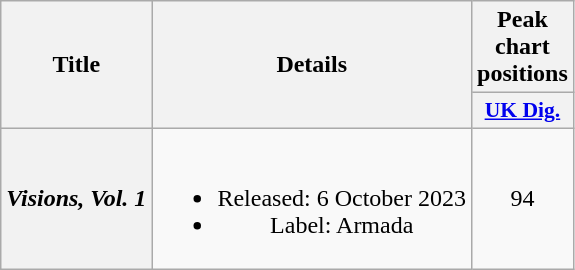<table class="wikitable plainrowheaders" style="text-align:center;" border="1">
<tr>
<th scope="col" rowspan="2">Title</th>
<th scope="col" rowspan="2">Details</th>
<th scope="col" colspan="1">Peak chart positions</th>
</tr>
<tr>
<th scope="col" style="width:3em;font-size:90%;"><a href='#'>UK Dig.</a><br></th>
</tr>
<tr>
<th scope="row"><em>Visions, Vol. 1</em></th>
<td><br><ul><li>Released: 6 October 2023</li><li>Label: Armada</li></ul></td>
<td>94</td>
</tr>
</table>
